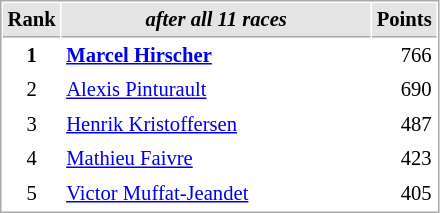<table cellspacing="1" cellpadding="3" style="border:1px solid #aaa; font-size:86%;">
<tr style="background:#e4e4e4;">
<th style="border-bottom:1px solid #aaa; width:10px;">Rank</th>
<th style="border-bottom:1px solid #aaa; width:200px; white-space:nowrap;"><em>after all 11 races</em> </th>
<th style="border-bottom:1px solid #aaa; width:20px;">Points</th>
</tr>
<tr>
<td style="text-align:center;"><strong>1</strong></td>
<td> <strong><a href='#'>Marcel Hirscher</a></strong></td>
<td align="right">766</td>
</tr>
<tr>
<td style="text-align:center;">2</td>
<td> <a href='#'>Alexis Pinturault</a></td>
<td align="right">690</td>
</tr>
<tr>
<td style="text-align:center;">3</td>
<td> <a href='#'>Henrik Kristoffersen</a></td>
<td align="right">487</td>
</tr>
<tr>
<td style="text-align:center;">4</td>
<td style="white-space: nowrap"> <a href='#'>Mathieu Faivre</a></td>
<td align="right">423</td>
</tr>
<tr>
<td style="text-align:center;">5</td>
<td style="white-space: nowrap;"> <a href='#'>Victor Muffat-Jeandet</a></td>
<td align="right">405</td>
</tr>
</table>
